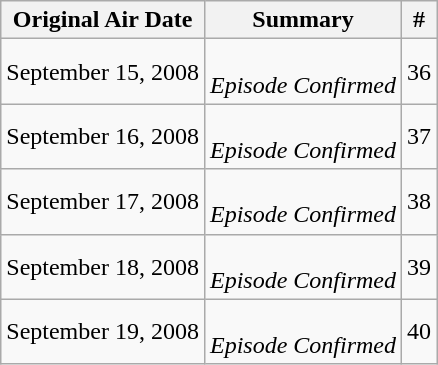<table class="wikitable">
<tr>
<th>Original Air Date</th>
<th>Summary</th>
<th>#</th>
</tr>
<tr>
<td>September 15, 2008</td>
<td><br><em>Episode Confirmed</em></td>
<td>36</td>
</tr>
<tr>
<td>September 16, 2008</td>
<td><br><em>Episode Confirmed</em></td>
<td>37</td>
</tr>
<tr>
<td>September 17, 2008</td>
<td><br><em>Episode Confirmed</em></td>
<td>38</td>
</tr>
<tr>
<td>September 18, 2008</td>
<td><br><em>Episode Confirmed</em></td>
<td>39</td>
</tr>
<tr>
<td>September 19, 2008</td>
<td><br><em>Episode Confirmed</em></td>
<td>40</td>
</tr>
</table>
